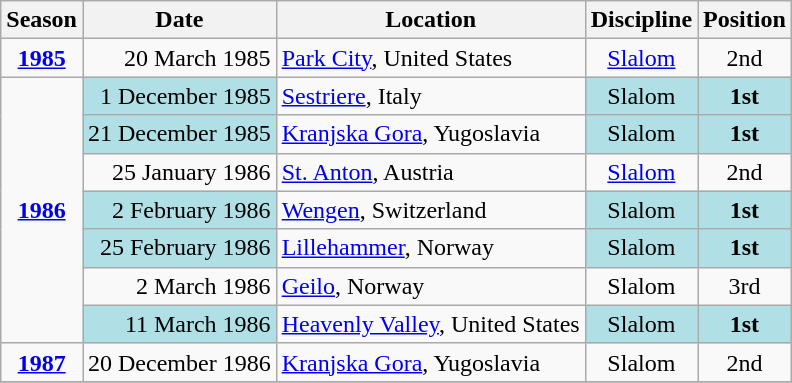<table class="wikitable" style="text-align:center; font-size:100%;">
<tr>
<th>Season</th>
<th>Date</th>
<th>Location</th>
<th>Discipline</th>
<th>Position</th>
</tr>
<tr>
<td align=center><strong><a href='#'>1985</a></strong></td>
<td align="right">20 March 1985</td>
<td align="left"> <a href='#'>Park City</a>, United States</td>
<td><a href='#'>Slalom</a></td>
<td>2nd</td>
</tr>
<tr>
<td rowspan="7" align=center><strong><a href='#'>1986</a></strong></td>
<td align="right" bgcolor="#BOEOE6">1 December 1985</td>
<td align="left"> <a href='#'>Sestriere</a>, Italy</td>
<td bgcolor="#BOEOE6">Slalom</td>
<td bgcolor="#BOEOE6"><strong>1st</strong></td>
</tr>
<tr>
<td align="right" bgcolor="#BOEOE6">21 December 1985</td>
<td align="left"> <a href='#'>Kranjska Gora</a>, Yugoslavia</td>
<td bgcolor="#BOEOE6">Slalom</td>
<td bgcolor="#BOEOE6"><strong>1st</strong></td>
</tr>
<tr>
<td align="right">25 January 1986</td>
<td align="left"> <a href='#'>St. Anton</a>, Austria</td>
<td><a href='#'>Slalom</a></td>
<td>2nd</td>
</tr>
<tr>
<td align="right" bgcolor="#BOEOE6">2 February 1986</td>
<td align="left"> <a href='#'>Wengen</a>, Switzerland</td>
<td bgcolor="#BOEOE6">Slalom</td>
<td bgcolor="#BOEOE6"><strong>1st</strong></td>
</tr>
<tr>
<td align="right" bgcolor="#BOEOE6">25 February 1986</td>
<td align="left"> <a href='#'>Lillehammer</a>, Norway</td>
<td bgcolor="#BOEOE6">Slalom</td>
<td bgcolor="#BOEOE6"><strong>1st</strong></td>
</tr>
<tr>
<td align="right">2 March 1986</td>
<td align="left"> <a href='#'>Geilo</a>, Norway</td>
<td>Slalom</td>
<td>3rd</td>
</tr>
<tr>
<td align="right" bgcolor="#BOEOE6">11 March 1986</td>
<td align="left"> <a href='#'>Heavenly Valley</a>, United States</td>
<td bgcolor="#BOEOE6">Slalom</td>
<td bgcolor="#BOEOE6"><strong>1st</strong></td>
</tr>
<tr>
<td align=center><strong><a href='#'>1987</a></strong></td>
<td align="right">20 December 1986</td>
<td align="left"> <a href='#'>Kranjska Gora</a>, Yugoslavia</td>
<td>Slalom</td>
<td>2nd</td>
</tr>
<tr>
</tr>
</table>
